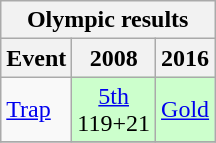<table class="wikitable" style="text-align: center">
<tr>
<th colspan=4>Olympic results</th>
</tr>
<tr>
<th>Event</th>
<th>2008</th>
<th>2016</th>
</tr>
<tr>
<td align=left><a href='#'>Trap</a></td>
<td style="background: #ccffcc"><a href='#'>5th</a><br>119+21</td>
<td style="background: #ccffcc"><a href='#'>Gold</a></td>
</tr>
<tr>
</tr>
</table>
